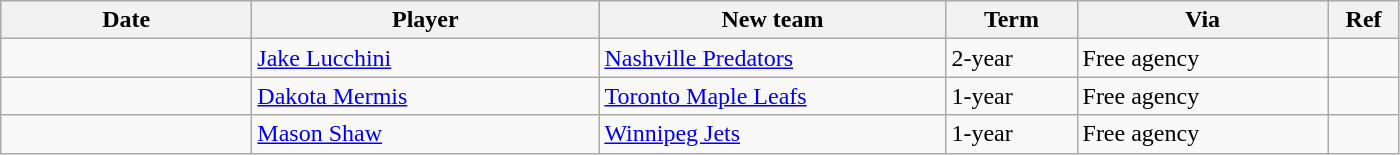<table class="wikitable">
<tr style="background:#ddd; text-align:center;">
<th style="width: 10em;">Date</th>
<th style="width: 14em;">Player</th>
<th style="width: 14em;">New team</th>
<th style="width: 5em;">Term</th>
<th style="width: 10em;">Via</th>
<th style="width: 2.5em;">Ref</th>
</tr>
<tr>
<td></td>
<td><a href='#'>Jake Lucchini</a></td>
<td><a href='#'>Nashville Predators</a></td>
<td>2-year</td>
<td>Free agency</td>
<td></td>
</tr>
<tr>
<td></td>
<td><a href='#'>Dakota Mermis</a></td>
<td><a href='#'>Toronto Maple Leafs</a></td>
<td>1-year</td>
<td>Free agency</td>
<td></td>
</tr>
<tr>
<td></td>
<td><a href='#'>Mason Shaw</a></td>
<td><a href='#'>Winnipeg Jets</a></td>
<td>1-year</td>
<td>Free agency</td>
<td></td>
</tr>
</table>
